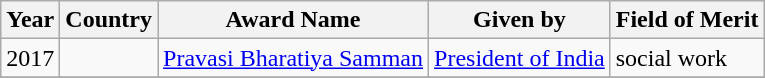<table class="wikitable">
<tr>
<th>Year</th>
<th>Country</th>
<th>Award Name</th>
<th>Given by</th>
<th>Field of Merit</th>
</tr>
<tr>
<td>2017</td>
<td></td>
<td><a href='#'>Pravasi Bharatiya Samman</a></td>
<td><a href='#'>President of India</a></td>
<td>social work</td>
</tr>
<tr>
</tr>
</table>
